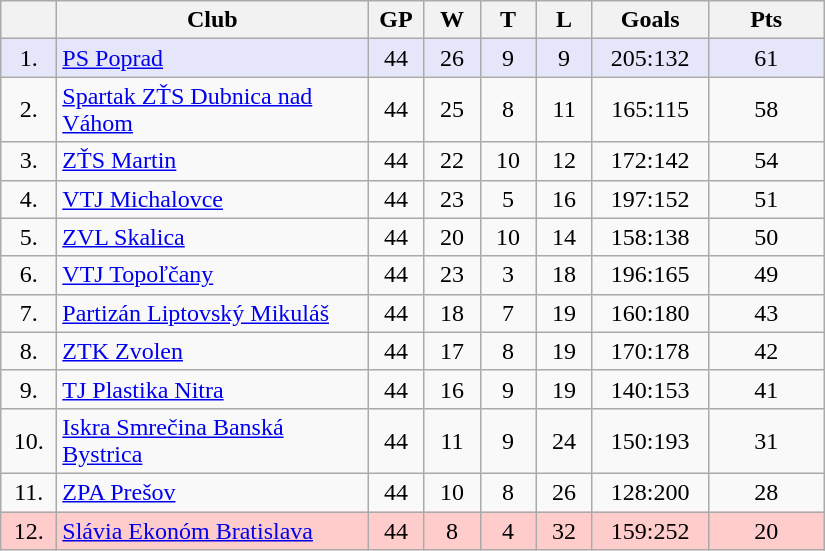<table class="wikitable">
<tr>
<th width="30"></th>
<th width="200">Club</th>
<th width="30">GP</th>
<th width="30">W</th>
<th width="30">T</th>
<th width="30">L</th>
<th width="70">Goals</th>
<th width="70">Pts</th>
</tr>
<tr bgcolor="#e6e6fa" align="center">
<td>1.</td>
<td align="left"><a href='#'>PS Poprad</a></td>
<td>44</td>
<td>26</td>
<td>9</td>
<td>9</td>
<td>205:132</td>
<td>61</td>
</tr>
<tr align=center>
<td>2.</td>
<td align="left"><a href='#'>Spartak ZŤS Dubnica nad Váhom</a></td>
<td>44</td>
<td>25</td>
<td>8</td>
<td>11</td>
<td>165:115</td>
<td>58</td>
</tr>
<tr align=center>
<td>3.</td>
<td align="left"><a href='#'>ZŤS Martin</a></td>
<td>44</td>
<td>22</td>
<td>10</td>
<td>12</td>
<td>172:142</td>
<td>54</td>
</tr>
<tr align=center>
<td>4.</td>
<td align="left"><a href='#'>VTJ Michalovce</a></td>
<td>44</td>
<td>23</td>
<td>5</td>
<td>16</td>
<td>197:152</td>
<td>51</td>
</tr>
<tr align=center>
<td>5.</td>
<td align="left"><a href='#'>ZVL Skalica</a></td>
<td>44</td>
<td>20</td>
<td>10</td>
<td>14</td>
<td>158:138</td>
<td>50</td>
</tr>
<tr align=center>
<td>6.</td>
<td align="left"><a href='#'>VTJ Topoľčany</a></td>
<td>44</td>
<td>23</td>
<td>3</td>
<td>18</td>
<td>196:165</td>
<td>49</td>
</tr>
<tr align="center">
<td>7.</td>
<td align="left"><a href='#'>Partizán Liptovský Mikuláš</a></td>
<td>44</td>
<td>18</td>
<td>7</td>
<td>19</td>
<td>160:180</td>
<td>43</td>
</tr>
<tr align="center">
<td>8.</td>
<td align="left"><a href='#'>ZTK Zvolen</a></td>
<td>44</td>
<td>17</td>
<td>8</td>
<td>19</td>
<td>170:178</td>
<td>42</td>
</tr>
<tr align="center">
<td>9.</td>
<td align="left"><a href='#'>TJ Plastika Nitra</a></td>
<td>44</td>
<td>16</td>
<td>9</td>
<td>19</td>
<td>140:153</td>
<td>41</td>
</tr>
<tr align="center">
<td>10.</td>
<td align="left"><a href='#'>Iskra Smrečina Banská Bystrica</a></td>
<td>44</td>
<td>11</td>
<td>9</td>
<td>24</td>
<td>150:193</td>
<td>31</td>
</tr>
<tr align="center">
<td>11.</td>
<td align="left"><a href='#'>ZPA Prešov</a></td>
<td>44</td>
<td>10</td>
<td>8</td>
<td>26</td>
<td>128:200</td>
<td>28</td>
</tr>
<tr align="center" bgcolor="#ffcccc">
<td>12.</td>
<td align="left"><a href='#'>Slávia Ekonóm Bratislava</a></td>
<td>44</td>
<td>8</td>
<td>4</td>
<td>32</td>
<td>159:252</td>
<td>20</td>
</tr>
</table>
